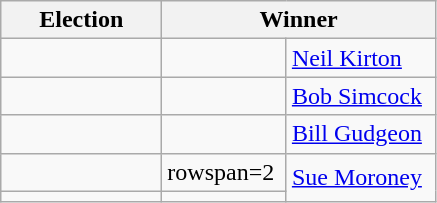<table class=wikitable>
<tr>
<th width=100>Election</th>
<th width=175 colspan=2>Winner</th>
</tr>
<tr>
<td></td>
<td></td>
<td><a href='#'>Neil Kirton</a></td>
</tr>
<tr>
<td></td>
<td></td>
<td><a href='#'>Bob Simcock</a></td>
</tr>
<tr>
<td></td>
<td></td>
<td><a href='#'>Bill Gudgeon</a></td>
</tr>
<tr>
<td></td>
<td>rowspan=2 </td>
<td rowspan=2><a href='#'>Sue Moroney</a></td>
</tr>
<tr>
<td></td>
</tr>
</table>
